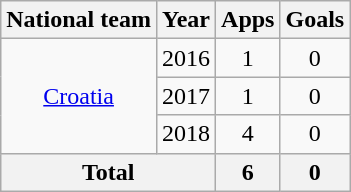<table class="wikitable" style="text-align:center">
<tr>
<th>National team</th>
<th>Year</th>
<th>Apps</th>
<th>Goals</th>
</tr>
<tr>
<td rowspan="3"><a href='#'>Croatia</a></td>
<td>2016</td>
<td>1</td>
<td>0</td>
</tr>
<tr>
<td>2017</td>
<td>1</td>
<td>0</td>
</tr>
<tr>
<td>2018</td>
<td>4</td>
<td>0</td>
</tr>
<tr>
<th colspan="2">Total</th>
<th>6</th>
<th>0</th>
</tr>
</table>
